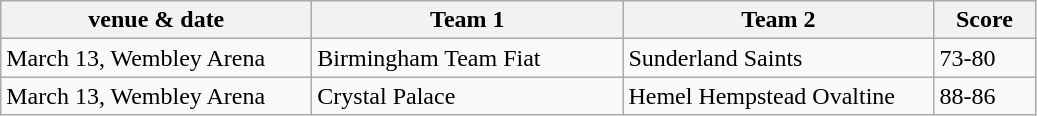<table class="wikitable" style="font-size: 100%">
<tr>
<th width=200>venue & date</th>
<th width=200>Team 1</th>
<th width=200>Team 2</th>
<th width=60>Score</th>
</tr>
<tr>
<td>March 13, Wembley Arena</td>
<td>Birmingham  Team Fiat</td>
<td>Sunderland Saints</td>
<td>73-80</td>
</tr>
<tr>
<td>March 13, Wembley Arena</td>
<td>Crystal Palace</td>
<td>Hemel Hempstead Ovaltine</td>
<td>88-86</td>
</tr>
</table>
